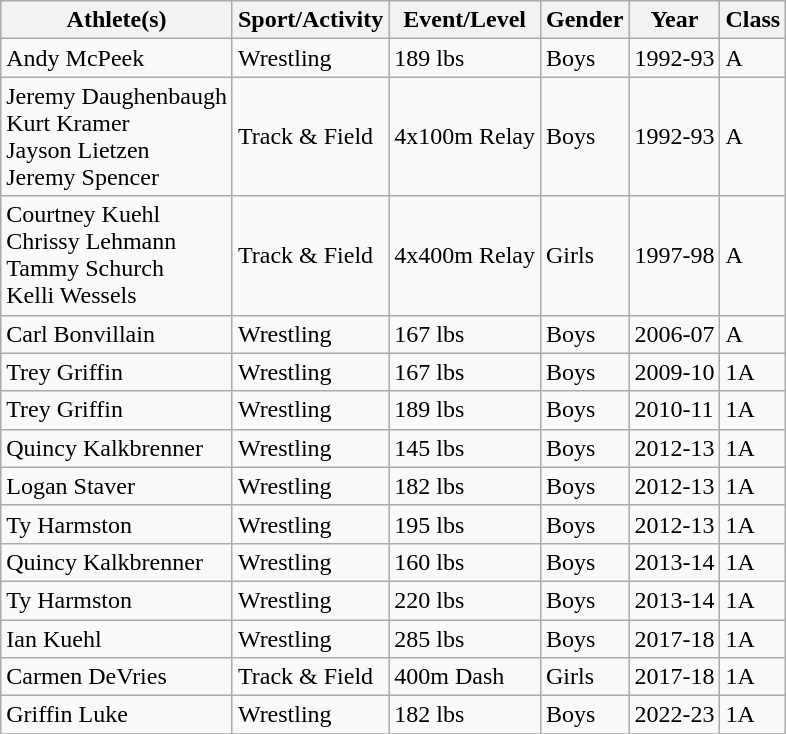<table class="wikitable sortable" style="font-size:100%;">
<tr>
<th><strong>Athlete(s)</strong></th>
<th><strong>Sport/Activity</strong></th>
<th><strong>Event/Level</strong></th>
<th><strong>Gender</strong></th>
<th><strong>Year</strong></th>
<th><strong>Class</strong></th>
</tr>
<tr>
<td>Andy McPeek</td>
<td>Wrestling</td>
<td>189 lbs</td>
<td>Boys</td>
<td>1992-93</td>
<td>A</td>
</tr>
<tr>
<td>Jeremy Daughenbaugh<br>Kurt Kramer<br>Jayson Lietzen<br>Jeremy Spencer</td>
<td>Track & Field</td>
<td>4x100m Relay</td>
<td>Boys</td>
<td>1992-93</td>
<td>A</td>
</tr>
<tr>
<td>Courtney Kuehl<br>Chrissy Lehmann<br>Tammy Schurch<br>Kelli Wessels</td>
<td>Track & Field</td>
<td>4x400m Relay</td>
<td>Girls</td>
<td>1997-98</td>
<td>A</td>
</tr>
<tr>
<td>Carl Bonvillain</td>
<td>Wrestling</td>
<td>167 lbs</td>
<td>Boys</td>
<td>2006-07</td>
<td>A</td>
</tr>
<tr>
<td>Trey Griffin</td>
<td>Wrestling</td>
<td>167 lbs</td>
<td>Boys</td>
<td>2009-10</td>
<td>1A</td>
</tr>
<tr>
<td>Trey Griffin</td>
<td>Wrestling</td>
<td>189 lbs</td>
<td>Boys</td>
<td>2010-11</td>
<td>1A</td>
</tr>
<tr>
<td>Quincy Kalkbrenner</td>
<td>Wrestling</td>
<td>145 lbs</td>
<td>Boys</td>
<td>2012-13</td>
<td>1A</td>
</tr>
<tr>
<td>Logan Staver</td>
<td>Wrestling</td>
<td>182 lbs</td>
<td>Boys</td>
<td>2012-13</td>
<td>1A</td>
</tr>
<tr>
<td>Ty Harmston</td>
<td>Wrestling</td>
<td>195 lbs</td>
<td>Boys</td>
<td>2012-13</td>
<td>1A</td>
</tr>
<tr>
<td>Quincy Kalkbrenner</td>
<td>Wrestling</td>
<td>160 lbs</td>
<td>Boys</td>
<td>2013-14</td>
<td>1A</td>
</tr>
<tr>
<td>Ty Harmston</td>
<td>Wrestling</td>
<td>220 lbs</td>
<td>Boys</td>
<td>2013-14</td>
<td>1A</td>
</tr>
<tr>
<td>Ian Kuehl</td>
<td>Wrestling</td>
<td>285 lbs</td>
<td>Boys</td>
<td>2017-18</td>
<td>1A</td>
</tr>
<tr>
<td>Carmen DeVries</td>
<td>Track & Field</td>
<td>400m Dash</td>
<td>Girls</td>
<td>2017-18</td>
<td>1A</td>
</tr>
<tr>
<td>Griffin Luke</td>
<td>Wrestling</td>
<td>182 lbs</td>
<td>Boys</td>
<td>2022-23</td>
<td>1A</td>
</tr>
<tr>
</tr>
</table>
